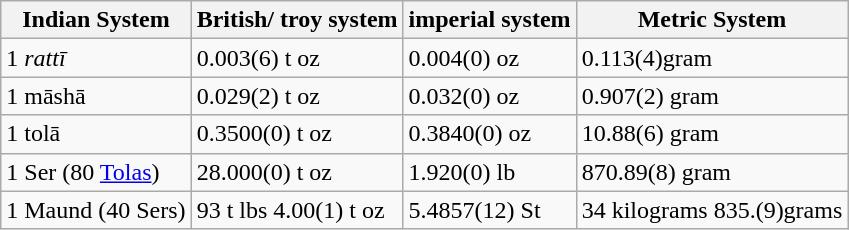<table class="wikitable">
<tr>
<th>Indian System</th>
<th>British/ troy system</th>
<th>imperial system</th>
<th>Metric System</th>
</tr>
<tr>
<td>1 <em>rattī</em></td>
<td>0.003(6) t oz</td>
<td>0.004(0)  oz</td>
<td>0.113(4)gram</td>
</tr>
<tr>
<td>1 māshā</td>
<td>0.029(2) t oz</td>
<td>0.032(0) oz</td>
<td>0.907(2) gram</td>
</tr>
<tr>
<td>1 tolā</td>
<td>0.3500(0) t oz</td>
<td>0.3840(0) oz</td>
<td>10.88(6) gram</td>
</tr>
<tr>
<td>1 Ser (80 <a href='#'>Tola</a><a href='#'>s</a>)</td>
<td>28.000(0) t oz</td>
<td>1.920(0) lb</td>
<td>870.89(8) gram</td>
</tr>
<tr>
<td>1 Maund (40 Sers)</td>
<td>93 t lbs 4.00(1) t oz</td>
<td>5.4857(12) St</td>
<td>34 kilograms 835.(9)grams</td>
</tr>
</table>
